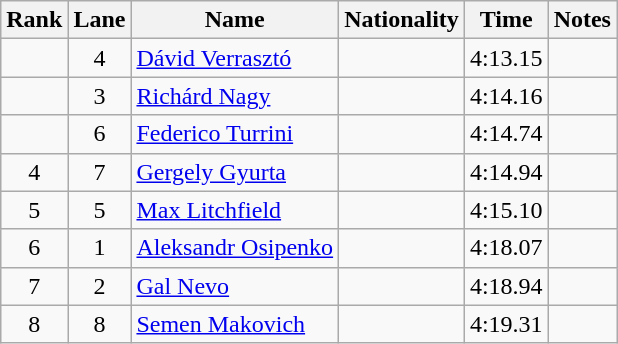<table class="wikitable sortable" style="text-align:center">
<tr>
<th>Rank</th>
<th>Lane</th>
<th>Name</th>
<th>Nationality</th>
<th>Time</th>
<th>Notes</th>
</tr>
<tr>
<td></td>
<td>4</td>
<td align=left><a href='#'>Dávid Verrasztó</a></td>
<td align=left></td>
<td>4:13.15</td>
<td></td>
</tr>
<tr>
<td></td>
<td>3</td>
<td align=left><a href='#'>Richárd Nagy</a></td>
<td align=left></td>
<td>4:14.16</td>
<td></td>
</tr>
<tr>
<td></td>
<td>6</td>
<td align=left><a href='#'>Federico Turrini</a></td>
<td align=left></td>
<td>4:14.74</td>
<td></td>
</tr>
<tr>
<td>4</td>
<td>7</td>
<td align=left><a href='#'>Gergely Gyurta</a></td>
<td align=left></td>
<td>4:14.94</td>
<td></td>
</tr>
<tr>
<td>5</td>
<td>5</td>
<td align=left><a href='#'>Max Litchfield</a></td>
<td align=left></td>
<td>4:15.10</td>
<td></td>
</tr>
<tr>
<td>6</td>
<td>1</td>
<td align=left><a href='#'>Aleksandr Osipenko</a></td>
<td align=left></td>
<td>4:18.07</td>
<td></td>
</tr>
<tr>
<td>7</td>
<td>2</td>
<td align=left><a href='#'>Gal Nevo</a></td>
<td align=left></td>
<td>4:18.94</td>
<td></td>
</tr>
<tr>
<td>8</td>
<td>8</td>
<td align=left><a href='#'>Semen Makovich</a></td>
<td align=left></td>
<td>4:19.31</td>
<td></td>
</tr>
</table>
